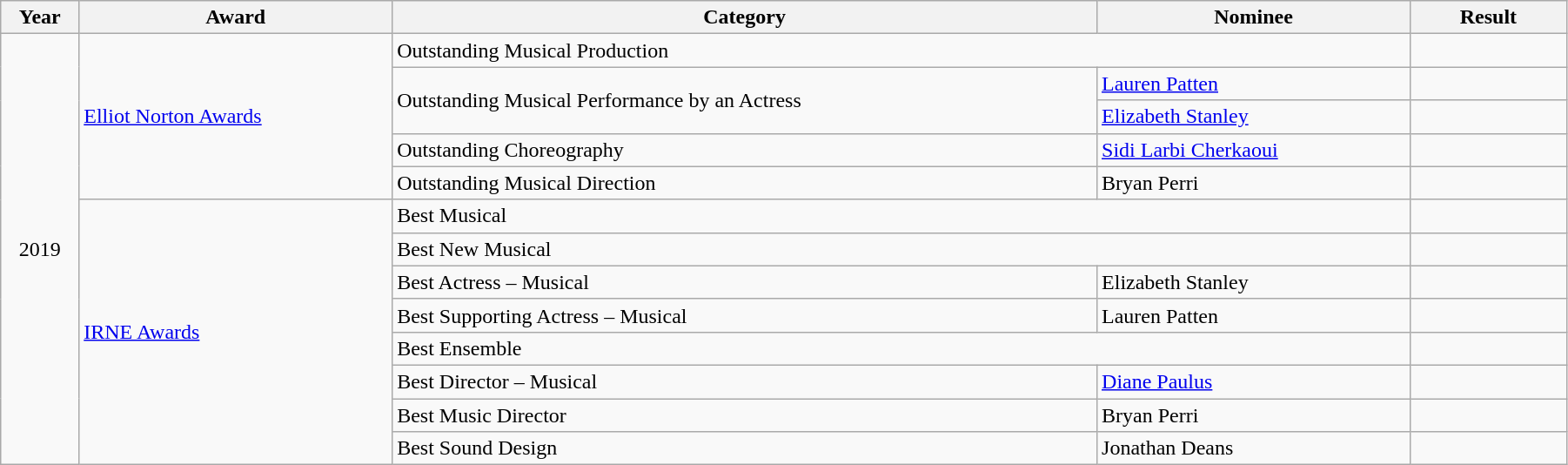<table class="wikitable" width="95%">
<tr>
<th width="5%">Year</th>
<th width="20%">Award</th>
<th width="45%">Category</th>
<th width="20%">Nominee</th>
<th width="10%">Result</th>
</tr>
<tr>
<td rowspan="13" align=center>2019</td>
<td rowspan="5"><a href='#'>Elliot Norton Awards</a></td>
<td colspan="2">Outstanding Musical Production</td>
<td></td>
</tr>
<tr>
<td rowspan="2">Outstanding Musical Performance by an Actress</td>
<td><a href='#'>Lauren Patten</a></td>
<td></td>
</tr>
<tr>
<td><a href='#'>Elizabeth Stanley</a></td>
<td></td>
</tr>
<tr>
<td>Outstanding Choreography</td>
<td><a href='#'>Sidi Larbi Cherkaoui</a></td>
<td></td>
</tr>
<tr>
<td>Outstanding Musical Direction</td>
<td>Bryan Perri</td>
<td></td>
</tr>
<tr>
<td rowspan="8"><a href='#'>IRNE Awards</a></td>
<td colspan="2">Best Musical</td>
<td></td>
</tr>
<tr>
<td colspan="2">Best New Musical</td>
<td></td>
</tr>
<tr>
<td>Best Actress – Musical</td>
<td>Elizabeth Stanley</td>
<td></td>
</tr>
<tr>
<td>Best Supporting Actress – Musical</td>
<td>Lauren Patten</td>
<td></td>
</tr>
<tr>
<td colspan="2">Best Ensemble</td>
<td></td>
</tr>
<tr>
<td>Best Director – Musical</td>
<td><a href='#'>Diane Paulus</a></td>
<td></td>
</tr>
<tr>
<td>Best Music Director</td>
<td>Bryan Perri</td>
<td></td>
</tr>
<tr>
<td>Best Sound Design</td>
<td>Jonathan Deans</td>
<td></td>
</tr>
</table>
